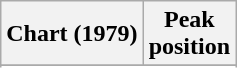<table class="wikitable sortable plainrowheaders">
<tr>
<th>Chart (1979)</th>
<th>Peak<br>position</th>
</tr>
<tr>
</tr>
<tr>
</tr>
<tr>
</tr>
<tr>
</tr>
</table>
